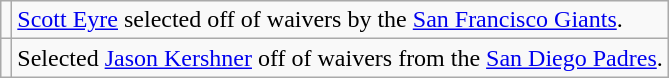<table class="wikitable">
<tr>
<td></td>
<td><a href='#'>Scott Eyre</a> selected off of waivers by the <a href='#'>San Francisco Giants</a>.</td>
</tr>
<tr>
<td></td>
<td>Selected <a href='#'>Jason Kershner</a> off of waivers from the <a href='#'>San Diego Padres</a>.</td>
</tr>
</table>
